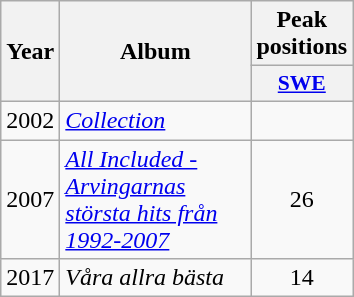<table class="wikitable">
<tr>
<th align="center" rowspan="2" width="10">Year</th>
<th align="center" rowspan="2" width="120">Album</th>
<th align="center" colspan="1" width="20">Peak positions</th>
</tr>
<tr>
<th scope="col" style="width:3em;font-size:90%;"><a href='#'>SWE</a><br></th>
</tr>
<tr>
<td style="text-align:center;">2002</td>
<td><em><a href='#'>Collection</a></em></td>
<td style="text-align:center;"></td>
</tr>
<tr>
<td style="text-align:center;">2007</td>
<td><em><a href='#'>All Included - Arvingarnas största hits från 1992-2007</a></em></td>
<td style="text-align:center;">26</td>
</tr>
<tr>
<td style="text-align:center;">2017</td>
<td><em>Våra allra bästa</em></td>
<td style="text-align:center;">14</td>
</tr>
</table>
